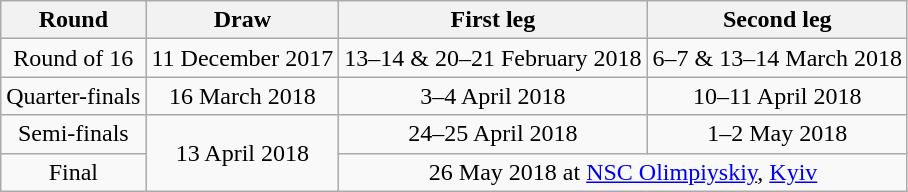<table class="wikitable" style=text-align:center>
<tr>
<th>Round</th>
<th>Draw</th>
<th>First leg</th>
<th>Second leg</th>
</tr>
<tr>
<td>Round of 16</td>
<td>11 December 2017</td>
<td>13–14 & 20–21 February 2018</td>
<td>6–7 & 13–14 March 2018</td>
</tr>
<tr>
<td>Quarter-finals</td>
<td>16 March 2018</td>
<td>3–4 April 2018</td>
<td>10–11 April 2018</td>
</tr>
<tr>
<td>Semi-finals</td>
<td rowspan=2>13 April 2018</td>
<td>24–25 April 2018</td>
<td>1–2 May 2018</td>
</tr>
<tr>
<td>Final</td>
<td colspan=2>26 May 2018 at <a href='#'>NSC Olimpiyskiy</a>, <a href='#'>Kyiv</a></td>
</tr>
</table>
